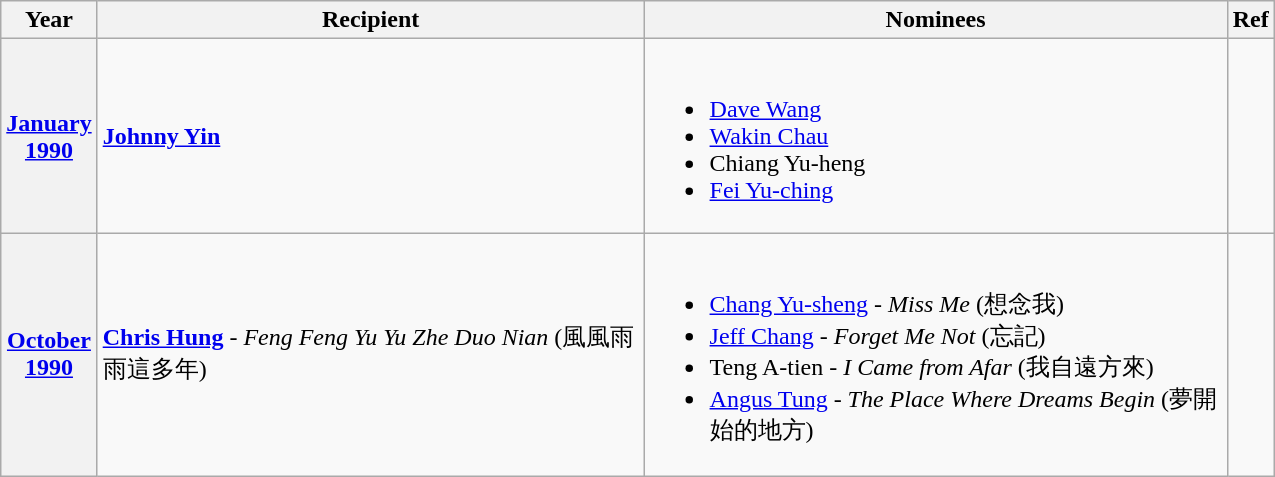<table class="wikitable center" style="width:850px">
<tr>
<th>Year</th>
<th>Recipient</th>
<th class=unsortable>Nominees</th>
<th class=unsortable>Ref</th>
</tr>
<tr>
<th scope="row"><a href='#'>January<br>1990</a></th>
<td><strong><a href='#'>Johnny Yin</a></strong></td>
<td><br><ul><li><a href='#'>Dave Wang</a></li><li><a href='#'>Wakin Chau</a></li><li>Chiang Yu-heng</li><li><a href='#'>Fei Yu-ching</a></li></ul></td>
<td></td>
</tr>
<tr>
<th scope="row"><a href='#'>October<br>1990</a></th>
<td><strong><a href='#'>Chris Hung</a></strong> - <em>Feng Feng Yu Yu Zhe Duo Nian</em> (風風雨雨這多年)</td>
<td><br><ul><li><a href='#'>Chang Yu-sheng</a> - <em>Miss Me</em> (想念我)</li><li><a href='#'>Jeff Chang</a> - <em>Forget Me Not</em> (忘記)</li><li>Teng A-tien  - <em>I Came from Afar</em> (我自遠方來)</li><li><a href='#'>Angus Tung</a>  - <em>The Place Where Dreams Begin</em> (夢開始的地方)</li></ul></td>
<td></td>
</tr>
</table>
